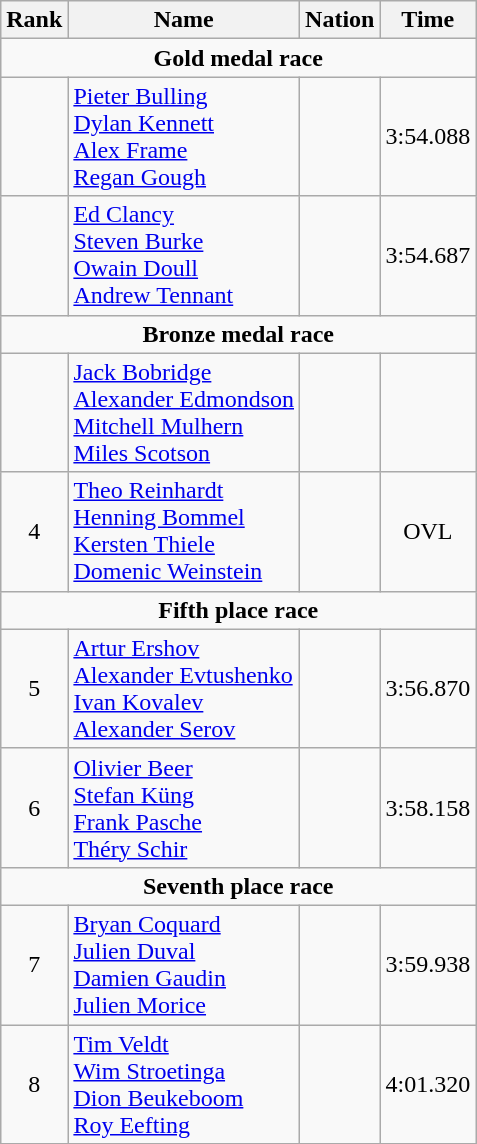<table class="wikitable" style="text-align:center">
<tr>
<th>Rank</th>
<th>Name</th>
<th>Nation</th>
<th>Time</th>
</tr>
<tr>
<td colspan=4><strong>Gold medal race</strong></td>
</tr>
<tr>
<td></td>
<td align=left><a href='#'>Pieter Bulling</a><br><a href='#'>Dylan Kennett</a><br><a href='#'>Alex Frame</a><br><a href='#'>Regan Gough</a></td>
<td align=left></td>
<td>3:54.088</td>
</tr>
<tr>
<td></td>
<td align=left><a href='#'>Ed Clancy</a><br><a href='#'>Steven Burke</a><br><a href='#'>Owain Doull</a><br><a href='#'>Andrew Tennant</a></td>
<td align=left></td>
<td>3:54.687</td>
</tr>
<tr>
<td colspan=4><strong>Bronze medal race</strong></td>
</tr>
<tr>
<td></td>
<td align=left><a href='#'>Jack Bobridge</a><br><a href='#'>Alexander Edmondson</a><br><a href='#'>Mitchell Mulhern</a><br><a href='#'>Miles Scotson</a></td>
<td align=left></td>
<td></td>
</tr>
<tr>
<td>4</td>
<td align=left><a href='#'>Theo Reinhardt</a><br><a href='#'>Henning Bommel</a><br><a href='#'>Kersten Thiele</a><br><a href='#'>Domenic Weinstein</a></td>
<td align=left></td>
<td>OVL</td>
</tr>
<tr>
<td colspan=4><strong>Fifth place race</strong></td>
</tr>
<tr>
<td>5</td>
<td align=left><a href='#'>Artur Ershov</a><br><a href='#'>Alexander Evtushenko</a><br><a href='#'>Ivan Kovalev</a><br><a href='#'>Alexander Serov</a></td>
<td align=left></td>
<td>3:56.870</td>
</tr>
<tr>
<td>6</td>
<td align=left><a href='#'>Olivier Beer</a><br><a href='#'>Stefan Küng</a><br><a href='#'>Frank Pasche</a><br><a href='#'>Théry Schir</a></td>
<td align=left></td>
<td>3:58.158</td>
</tr>
<tr>
<td colspan=4><strong>Seventh place race</strong></td>
</tr>
<tr>
<td>7</td>
<td align=left><a href='#'>Bryan Coquard</a><br><a href='#'>Julien Duval</a><br><a href='#'>Damien Gaudin</a><br><a href='#'>Julien Morice</a></td>
<td align=left></td>
<td>3:59.938</td>
</tr>
<tr>
<td>8</td>
<td align=left><a href='#'>Tim Veldt</a><br><a href='#'>Wim Stroetinga</a><br><a href='#'>Dion Beukeboom</a><br><a href='#'>Roy Eefting</a></td>
<td align=left></td>
<td>4:01.320</td>
</tr>
</table>
